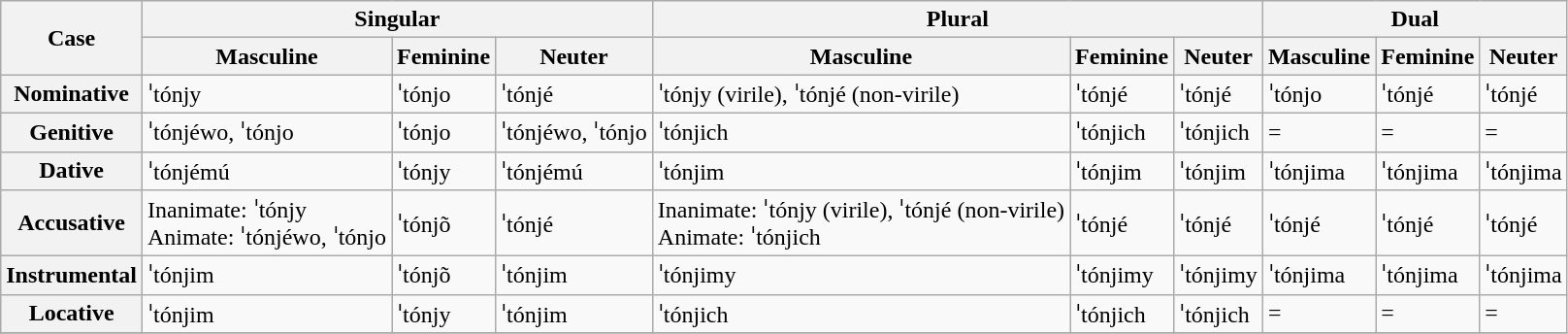<table class="wikitable">
<tr>
<th rowspan="2">Case</th>
<th colspan="3">Singular</th>
<th colspan="3">Plural</th>
<th colspan="3">Dual</th>
</tr>
<tr>
<th>Masculine</th>
<th>Feminine</th>
<th>Neuter</th>
<th>Masculine</th>
<th>Feminine</th>
<th>Neuter</th>
<th>Masculine</th>
<th>Feminine</th>
<th>Neuter</th>
</tr>
<tr>
<th>Nominative</th>
<td>ˈtónjy</td>
<td>ˈtónjo</td>
<td>ˈtónjé</td>
<td>ˈtónjy (virile), ˈtónjé (non-virile)</td>
<td>ˈtónjé</td>
<td>ˈtónjé</td>
<td>ˈtónjo</td>
<td>ˈtónjé</td>
<td>ˈtónjé</td>
</tr>
<tr>
<th>Genitive</th>
<td>ˈtónjéwo, ˈtónjo</td>
<td>ˈtónjo</td>
<td>ˈtónjéwo, ˈtónjo</td>
<td>ˈtónjich</td>
<td>ˈtónjich</td>
<td>ˈtónjich</td>
<td>= </td>
<td>= </td>
<td>= </td>
</tr>
<tr>
<th>Dative</th>
<td>ˈtónjémú</td>
<td>ˈtónjy</td>
<td>ˈtónjémú</td>
<td>ˈtónjim</td>
<td>ˈtónjim</td>
<td>ˈtónjim</td>
<td>ˈtónjima</td>
<td>ˈtónjima</td>
<td>ˈtónjima</td>
</tr>
<tr>
<th>Accusative</th>
<td>Inanimate: ˈtónjy<br> Animate: ˈtónjéwo, ˈtónjo</td>
<td>ˈtónjõ</td>
<td>ˈtónjé</td>
<td>Inanimate: ˈtónjy (virile), ˈtónjé (non-virile)<br> Animate: ˈtónjich</td>
<td>ˈtónjé</td>
<td>ˈtónjé</td>
<td>ˈtónjé</td>
<td>ˈtónjé</td>
<td>ˈtónjé</td>
</tr>
<tr>
<th>Instrumental</th>
<td>ˈtónjim</td>
<td>ˈtónjõ</td>
<td>ˈtónjim</td>
<td>ˈtónjimy</td>
<td>ˈtónjimy</td>
<td>ˈtónjimy</td>
<td>ˈtónjima</td>
<td>ˈtónjima</td>
<td>ˈtónjima</td>
</tr>
<tr>
<th>Locative</th>
<td>ˈtónjim</td>
<td>ˈtónjy</td>
<td>ˈtónjim</td>
<td>ˈtónjich</td>
<td>ˈtónjich</td>
<td>ˈtónjich</td>
<td>= </td>
<td>= </td>
<td>= </td>
</tr>
<tr>
</tr>
</table>
